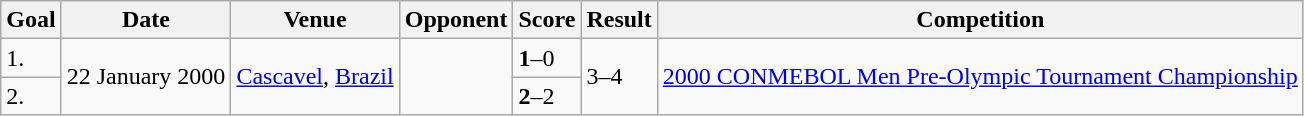<table class="wikitable">
<tr>
<th>Goal</th>
<th>Date</th>
<th>Venue</th>
<th>Opponent</th>
<th>Score</th>
<th>Result</th>
<th>Competition</th>
</tr>
<tr>
<td>1.</td>
<td rowspan=2>22 January 2000</td>
<td rowspan=2><a href='#'>Cascavel</a>, <a href='#'>Brazil</a></td>
<td rowspan=2></td>
<td><strong>1</strong>–0</td>
<td rowspan=2>3–4</td>
<td rowspan=2><a href='#'>2000 CONMEBOL Men Pre-Olympic Tournament Championship</a></td>
</tr>
<tr>
<td>2.</td>
<td><strong>2</strong>–2</td>
</tr>
</table>
